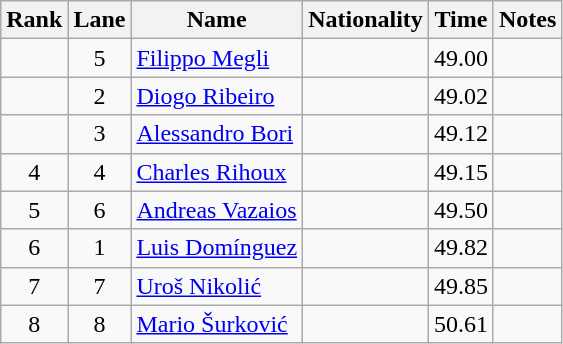<table class="wikitable sortable" style="text-align:center">
<tr>
<th>Rank</th>
<th>Lane</th>
<th>Name</th>
<th>Nationality</th>
<th>Time</th>
<th>Notes</th>
</tr>
<tr>
<td></td>
<td>5</td>
<td align=left><a href='#'>Filippo Megli</a></td>
<td align=left></td>
<td>49.00</td>
<td></td>
</tr>
<tr>
<td></td>
<td>2</td>
<td align=left><a href='#'>Diogo Ribeiro</a></td>
<td align=left></td>
<td>49.02</td>
<td></td>
</tr>
<tr>
<td></td>
<td>3</td>
<td align=left><a href='#'>Alessandro Bori</a></td>
<td align=left></td>
<td>49.12</td>
<td></td>
</tr>
<tr>
<td>4</td>
<td>4</td>
<td align=left><a href='#'>Charles Rihoux</a></td>
<td align=left></td>
<td>49.15</td>
<td></td>
</tr>
<tr>
<td>5</td>
<td>6</td>
<td align=left><a href='#'>Andreas Vazaios</a></td>
<td align=left></td>
<td>49.50</td>
<td></td>
</tr>
<tr>
<td>6</td>
<td>1</td>
<td align=left><a href='#'>Luis Domínguez</a></td>
<td align=left></td>
<td>49.82</td>
<td></td>
</tr>
<tr>
<td>7</td>
<td>7</td>
<td align=left><a href='#'>Uroš Nikolić</a></td>
<td align=left></td>
<td>49.85</td>
<td></td>
</tr>
<tr>
<td>8</td>
<td>8</td>
<td align=left><a href='#'>Mario Šurković</a></td>
<td align=left></td>
<td>50.61</td>
<td></td>
</tr>
</table>
